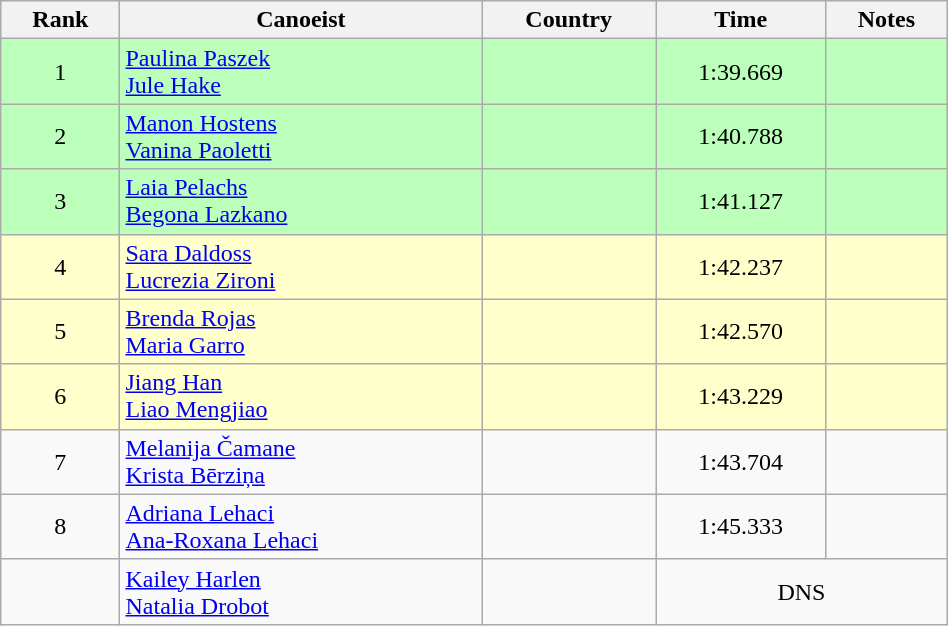<table class="wikitable" style="text-align:center;width: 50%">
<tr>
<th>Rank</th>
<th>Canoeist</th>
<th>Country</th>
<th>Time</th>
<th>Notes</th>
</tr>
<tr bgcolor=bbffbb>
<td>1</td>
<td align="left"><a href='#'>Paulina Paszek</a><br><a href='#'>Jule Hake</a></td>
<td align="left"></td>
<td>1:39.669</td>
<td></td>
</tr>
<tr bgcolor=bbffbb>
<td>2</td>
<td align="left"><a href='#'>Manon Hostens</a><br><a href='#'>Vanina Paoletti</a></td>
<td align="left"></td>
<td>1:40.788</td>
<td></td>
</tr>
<tr bgcolor=bbffbb>
<td>3</td>
<td align="left"><a href='#'>Laia Pelachs</a><br><a href='#'>Begona Lazkano</a></td>
<td align="left"></td>
<td>1:41.127</td>
<td></td>
</tr>
<tr bgcolor=ffffcc>
<td>4</td>
<td align="left"><a href='#'>Sara Daldoss</a><br><a href='#'>Lucrezia Zironi</a></td>
<td align="left"></td>
<td>1:42.237</td>
<td></td>
</tr>
<tr bgcolor=ffffcc>
<td>5</td>
<td align="left"><a href='#'>Brenda Rojas</a><br><a href='#'>Maria Garro</a></td>
<td align="left"></td>
<td>1:42.570</td>
<td></td>
</tr>
<tr bgcolor=ffffcc>
<td>6</td>
<td align="left"><a href='#'>Jiang Han</a><br><a href='#'>Liao Mengjiao</a></td>
<td align="left"></td>
<td>1:43.229</td>
<td></td>
</tr>
<tr>
<td>7</td>
<td align="left"><a href='#'>Melanija Čamane</a><br><a href='#'>Krista Bērziņa</a></td>
<td align="left"></td>
<td>1:43.704</td>
<td></td>
</tr>
<tr>
<td>8</td>
<td align="left"><a href='#'>Adriana Lehaci</a><br><a href='#'>Ana-Roxana Lehaci</a></td>
<td align="left"></td>
<td>1:45.333</td>
<td></td>
</tr>
<tr>
<td></td>
<td align="left"><a href='#'>Kailey Harlen</a><br><a href='#'>Natalia Drobot</a></td>
<td align="left"></td>
<td colspan=2>DNS</td>
</tr>
</table>
